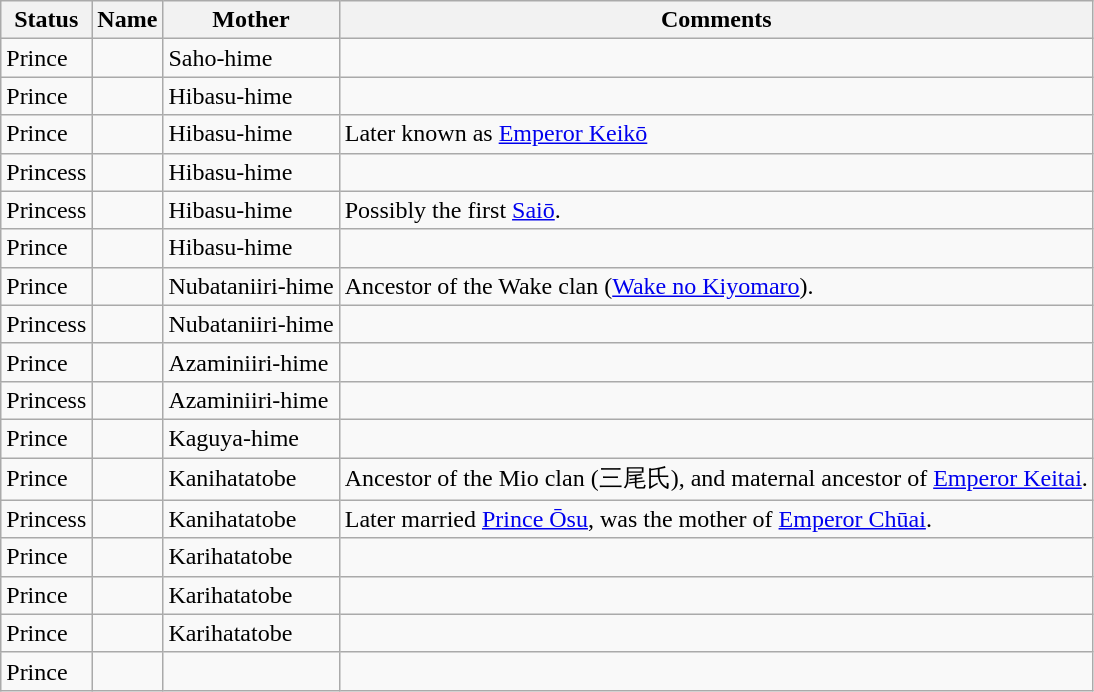<table class="wikitable sortable">
<tr>
<th>Status</th>
<th>Name</th>
<th>Mother</th>
<th class="unsortable">Comments</th>
</tr>
<tr>
<td>Prince</td>
<td></td>
<td>Saho-hime</td>
<td></td>
</tr>
<tr>
<td>Prince</td>
<td></td>
<td>Hibasu-hime</td>
<td></td>
</tr>
<tr>
<td>Prince</td>
<td></td>
<td>Hibasu-hime</td>
<td>Later known as <a href='#'>Emperor Keikō</a></td>
</tr>
<tr>
<td>Princess</td>
<td></td>
<td>Hibasu-hime</td>
<td></td>
</tr>
<tr>
<td>Princess</td>
<td></td>
<td>Hibasu-hime</td>
<td>Possibly the first <a href='#'>Saiō</a>.</td>
</tr>
<tr>
<td>Prince</td>
<td></td>
<td>Hibasu-hime</td>
<td></td>
</tr>
<tr>
<td>Prince</td>
<td></td>
<td>Nubataniiri-hime</td>
<td>Ancestor of the Wake clan (<a href='#'>Wake no Kiyomaro</a>).</td>
</tr>
<tr>
<td>Princess</td>
<td></td>
<td>Nubataniiri-hime</td>
<td></td>
</tr>
<tr>
<td>Prince</td>
<td></td>
<td>Azaminiiri-hime</td>
<td></td>
</tr>
<tr>
<td>Princess</td>
<td></td>
<td>Azaminiiri-hime</td>
<td></td>
</tr>
<tr>
<td>Prince</td>
<td></td>
<td>Kaguya-hime</td>
<td></td>
</tr>
<tr>
<td>Prince</td>
<td></td>
<td>Kanihatatobe</td>
<td>Ancestor of the Mio clan (三尾氏), and maternal ancestor of <a href='#'>Emperor Keitai</a>.</td>
</tr>
<tr>
<td>Princess</td>
<td></td>
<td>Kanihatatobe</td>
<td>Later married <a href='#'>Prince Ōsu</a>, was the mother of <a href='#'>Emperor Chūai</a>.</td>
</tr>
<tr>
<td>Prince</td>
<td></td>
<td>Karihatatobe</td>
<td></td>
</tr>
<tr>
<td>Prince</td>
<td></td>
<td>Karihatatobe</td>
<td></td>
</tr>
<tr>
<td>Prince</td>
<td></td>
<td>Karihatatobe</td>
<td></td>
</tr>
<tr>
<td>Prince</td>
<td></td>
<td></td>
<td></td>
</tr>
</table>
